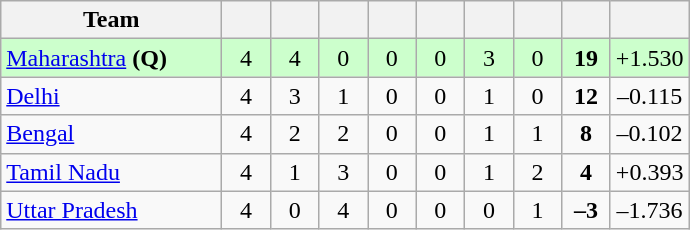<table class="wikitable" style="text-align:center">
<tr>
<th style="width:140px;">Team</th>
<th style="width:25px;"></th>
<th style="width:25px;"></th>
<th style="width:25px;"></th>
<th style="width:25px;"></th>
<th style="width:25px;"></th>
<th style="width:25px;"></th>
<th style="width:25px;"></th>
<th style="width:25px;"></th>
<th style="width:40px;"></th>
</tr>
<tr style="background:#cfc;">
<td style="text-align:left"><a href='#'>Maharashtra</a> <strong>(Q)</strong></td>
<td>4</td>
<td>4</td>
<td>0</td>
<td>0</td>
<td>0</td>
<td>3</td>
<td>0</td>
<td><strong>19</strong></td>
<td>+1.530</td>
</tr>
<tr>
<td style="text-align:left"><a href='#'>Delhi</a></td>
<td>4</td>
<td>3</td>
<td>1</td>
<td>0</td>
<td>0</td>
<td>1</td>
<td>0</td>
<td><strong>12</strong></td>
<td>–0.115</td>
</tr>
<tr>
<td style="text-align:left"><a href='#'>Bengal</a></td>
<td>4</td>
<td>2</td>
<td>2</td>
<td>0</td>
<td>0</td>
<td>1</td>
<td>1</td>
<td><strong>8</strong></td>
<td>–0.102</td>
</tr>
<tr>
<td style="text-align:left"><a href='#'>Tamil Nadu</a></td>
<td>4</td>
<td>1</td>
<td>3</td>
<td>0</td>
<td>0</td>
<td>1</td>
<td>2</td>
<td><strong>4</strong></td>
<td>+0.393</td>
</tr>
<tr>
<td style="text-align:left"><a href='#'>Uttar Pradesh</a></td>
<td>4</td>
<td>0</td>
<td>4</td>
<td>0</td>
<td>0</td>
<td>0</td>
<td>1</td>
<td><strong>–3</strong></td>
<td>–1.736</td>
</tr>
</table>
